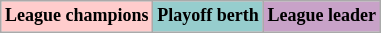<table class="wikitable"  style="text-align:center; font-size:75%;">
<tr>
<td style="background:#fcc;"><strong>League champions</strong><br></td>
<td style="background:#96cdcd;"><strong>Playoff berth</strong></td>
<td style="background:#c8a2c8;"><strong>League leader</strong></td>
</tr>
</table>
